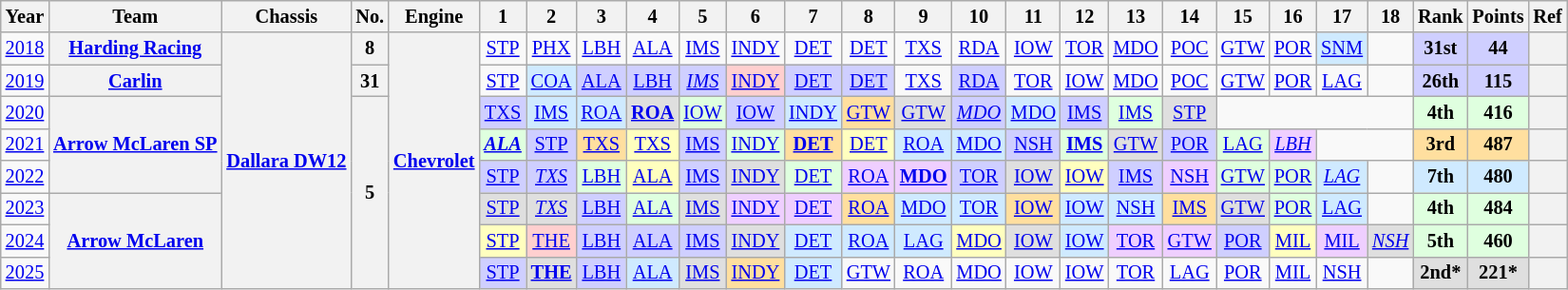<table class="wikitable" style="text-align:center; font-size:85%">
<tr>
<th>Year</th>
<th>Team</th>
<th>Chassis</th>
<th>No.</th>
<th>Engine</th>
<th>1</th>
<th>2</th>
<th>3</th>
<th>4</th>
<th>5</th>
<th>6</th>
<th>7</th>
<th>8</th>
<th>9</th>
<th>10</th>
<th>11</th>
<th>12</th>
<th>13</th>
<th>14</th>
<th>15</th>
<th>16</th>
<th>17</th>
<th>18</th>
<th>Rank</th>
<th>Points</th>
<th>Ref</th>
</tr>
<tr>
<td><a href='#'>2018</a></td>
<th nowrap><a href='#'>Harding Racing</a></th>
<th rowspan=8 nowrap><a href='#'>Dallara DW12</a></th>
<th>8</th>
<th rowspan=8 nowrap><a href='#'>Chevrolet</a></th>
<td><a href='#'>STP</a></td>
<td><a href='#'>PHX</a></td>
<td><a href='#'>LBH</a></td>
<td><a href='#'>ALA</a></td>
<td><a href='#'>IMS</a></td>
<td><a href='#'>INDY</a></td>
<td><a href='#'>DET</a></td>
<td><a href='#'>DET</a></td>
<td><a href='#'>TXS</a></td>
<td><a href='#'>RDA</a></td>
<td><a href='#'>IOW</a></td>
<td><a href='#'>TOR</a></td>
<td><a href='#'>MDO</a></td>
<td><a href='#'>POC</a></td>
<td><a href='#'>GTW</a></td>
<td><a href='#'>POR</a></td>
<td style="background:#CFEAFF;"><a href='#'>SNM</a><br></td>
<td></td>
<th style="background:#CFCFFF;">31st</th>
<th style="background:#CFCFFF;">44</th>
<th></th>
</tr>
<tr>
<td><a href='#'>2019</a></td>
<th nowrap><a href='#'>Carlin</a></th>
<th>31</th>
<td><a href='#'>STP</a></td>
<td style="background:#CFEAFF;"><a href='#'>COA</a><br></td>
<td style="background:#CFCFFF;"><a href='#'>ALA</a><br></td>
<td style="background:#CFCFFF;"><a href='#'>LBH</a><br></td>
<td style="background:#CFCFFF;"><em><a href='#'>IMS</a></em><br></td>
<td style="background:#FFCFCF;"><a href='#'>INDY</a><br></td>
<td style="background:#CFCFFF;"><a href='#'>DET</a><br></td>
<td style="background:#CFCFFF;"><a href='#'>DET</a><br></td>
<td><a href='#'>TXS</a><br><small> </small></td>
<td style="background:#CFCFFF;"><a href='#'>RDA</a><br></td>
<td><a href='#'>TOR</a><br><small> </small></td>
<td><a href='#'>IOW</a><br><small> </small></td>
<td><a href='#'>MDO</a><br><small> </small></td>
<td><a href='#'>POC</a><br><small> </small></td>
<td><a href='#'>GTW</a><br><small> </small></td>
<td><a href='#'>POR</a><br><small> </small></td>
<td><a href='#'>LAG</a><br><small> </small></td>
<td></td>
<th style="background:#CFCFFF;">26th</th>
<th style="background:#CFCFFF;">115</th>
<th></th>
</tr>
<tr>
<td><a href='#'>2020</a></td>
<th rowspan=3 nowrap><a href='#'>Arrow McLaren SP</a></th>
<th rowspan=6>5</th>
<td style="background:#CFCFFF;"><a href='#'>TXS</a><br></td>
<td style="background:#CFEAFF;"><a href='#'>IMS</a><br></td>
<td style="background:#CFEAFF;"><a href='#'>ROA</a><br></td>
<td style="background:#DFDFDF;"><strong><a href='#'>ROA</a></strong><br></td>
<td style="background:#DFFFDF;"><a href='#'>IOW</a><br></td>
<td style="background:#CFCFFF;"><a href='#'>IOW</a><br></td>
<td style="background:#CFEAFF;"><a href='#'>INDY</a><br></td>
<td style="background:#FFDF9F;"><a href='#'>GTW</a><br></td>
<td style="background:#DFDFDF;"><a href='#'>GTW</a><br></td>
<td style="background:#CFCFFF;"><em><a href='#'>MDO</a></em><br></td>
<td style="background:#CFEAFF;"><a href='#'>MDO</a><br></td>
<td style="background:#CFCFFF;"><a href='#'>IMS</a><br></td>
<td style="background:#DFFFDF;"><a href='#'>IMS</a><br></td>
<td style="background:#DFDFDF;"><a href='#'>STP</a><br></td>
<td colspan=4></td>
<th style="background:#DFFFDF;">4th</th>
<th style="background:#DFFFDF;">416</th>
<th></th>
</tr>
<tr>
<td><a href='#'>2021</a></td>
<td style="background:#DFFFDF;"><strong><em><a href='#'>ALA</a></em></strong><br></td>
<td style="background:#CFCFFF;"><a href='#'>STP</a><br></td>
<td style="background:#FFDF9F;"><a href='#'>TXS</a><br></td>
<td style="background:#FFFFBF;"><a href='#'>TXS</a><br></td>
<td style="background:#CFCFFF;"><a href='#'>IMS</a><br></td>
<td style="background:#DFFFDF;"><a href='#'>INDY</a><br></td>
<td style="background:#FFDF9F;"><strong><a href='#'>DET</a></strong><br></td>
<td style="background:#FFFFBF;"><a href='#'>DET</a><br></td>
<td style="background:#CFEAFF;"><a href='#'>ROA</a><br></td>
<td style="background:#CFEAFF;"><a href='#'>MDO</a><br></td>
<td style="background:#CFCFFF;"><a href='#'>NSH</a><br></td>
<td style="background:#DFFFDF;"><strong><a href='#'>IMS</a></strong><br></td>
<td style="background:#DFDFDF;"><a href='#'>GTW</a><br></td>
<td style="background:#CFCFFF;"><a href='#'>POR</a><br></td>
<td style="background:#DFFFDF;"><a href='#'>LAG</a><br></td>
<td style="background:#EFCFFF;"><em><a href='#'>LBH</a></em><br></td>
<td colspan=2></td>
<th style="background:#FFDF9F;">3rd</th>
<th style="background:#FFDF9F;">487</th>
<th></th>
</tr>
<tr>
<td><a href='#'>2022</a></td>
<td style="background:#CFCFFF;"><a href='#'>STP</a><br></td>
<td style="background:#CFCFFF;"><em><a href='#'>TXS</a></em><br></td>
<td style="background:#DFFFDF;"><a href='#'>LBH</a><br></td>
<td style="background:#FFFFBF;"><a href='#'>ALA</a><br></td>
<td style="background:#CFCFFF;"><a href='#'>IMS</a><br></td>
<td style="background:#DFDFDF;"><a href='#'>INDY</a><br></td>
<td style="background:#DFFFDF;"><a href='#'>DET</a><br></td>
<td style="background:#EFCFFF;"><a href='#'>ROA</a><br></td>
<td style="background:#EFCFFF;"><strong><a href='#'>MDO</a></strong><br></td>
<td style="background:#CFCFFF;"><a href='#'>TOR</a><br></td>
<td style="background:#DFDFDF;"><a href='#'>IOW</a><br></td>
<td style="background:#FFFFBF;"><a href='#'>IOW</a><br></td>
<td style="background:#CFCFFF;"><a href='#'>IMS</a><br></td>
<td style="background:#EFCFFF;"><a href='#'>NSH</a><br></td>
<td style="background:#DFFFDF;"><a href='#'>GTW</a><br></td>
<td style="background:#DFFFDF;"><a href='#'>POR</a><br></td>
<td style="background:#CFEAFF;"><em><a href='#'>LAG</a></em><br></td>
<td></td>
<th style="background:#CFEAFF;">7th</th>
<th style="background:#CFEAFF;">480</th>
<th></th>
</tr>
<tr>
<td><a href='#'>2023</a></td>
<th rowspan=3><a href='#'>Arrow McLaren</a></th>
<td style="background:#DFDFDF;"><a href='#'>STP</a><br></td>
<td style="background:#DFDFDF;"><em><a href='#'>TXS</a></em><br></td>
<td style="background:#CFCFFF;"><a href='#'>LBH</a><br></td>
<td style="background:#DFFFDF;"><a href='#'>ALA</a><br></td>
<td style="background:#DFDFDF;"><a href='#'>IMS</a><br></td>
<td style="background:#EFCFFF;"><a href='#'>INDY</a><br></td>
<td style="background:#EFCFFF;"><a href='#'>DET</a><br></td>
<td style="background:#FFDF9F;"><a href='#'>ROA</a><br></td>
<td style="background:#CFEAFF;"><a href='#'>MDO</a><br></td>
<td style="background:#CFEAFF;"><a href='#'>TOR</a><br></td>
<td style="background:#FFDF9F;"><a href='#'>IOW</a><br></td>
<td style="background:#CFEAFF;"><a href='#'>IOW</a><br></td>
<td style="background:#CFEAFF;"><a href='#'>NSH</a><br></td>
<td style="background:#FFDF9F;"><a href='#'>IMS</a><br></td>
<td style="background:#DFDFDF;"><a href='#'>GTW</a><br></td>
<td style="background:#DFFFDF;"><a href='#'>POR</a><br></td>
<td style="background:#CFEAFF;"><a href='#'>LAG</a><br></td>
<td></td>
<th style="background:#DFFFDF;">4th</th>
<th style="background:#DFFFDF;">484</th>
<th></th>
</tr>
<tr>
<td><a href='#'>2024</a></td>
<td style="background:#FFFFBF;"><a href='#'>STP</a><br></td>
<td style="background:#FFCFCF;"><a href='#'>THE</a><br></td>
<td style="background:#CFCFFF;"><a href='#'>LBH</a><br></td>
<td style="background:#CFCFFF;"><a href='#'>ALA</a><br></td>
<td style="background:#CFCFFF;"><a href='#'>IMS</a><br></td>
<td style="background:#DFDFDF;"><a href='#'>INDY</a><br></td>
<td style="background:#CFEAFF;"><a href='#'>DET</a><br></td>
<td style="background:#CFEAFF;"><a href='#'>ROA</a><br></td>
<td style="background:#CFEAFF;"><a href='#'>LAG</a><br></td>
<td style="background:#FFFFBF;"><a href='#'>MDO</a><br></td>
<td style="background:#DFDFDF;"><a href='#'>IOW</a><br></td>
<td style="background:#CFEAFF;"><a href='#'>IOW</a><br></td>
<td style="background:#EFCFFF;"><a href='#'>TOR</a><br></td>
<td style="background:#EFCFFF;"><a href='#'>GTW</a><br></td>
<td style="background:#CFCFFF;"><a href='#'>POR</a><br></td>
<td style="background:#FFFFBF;"><a href='#'>MIL</a><br></td>
<td style="background:#EFCFFF;"><a href='#'>MIL</a><br></td>
<td style="background:#DFDFDF;"><em><a href='#'>NSH</a></em><br></td>
<th style="background:#DFFFDF;">5th</th>
<th style="background:#DFFFDF;">460</th>
<th></th>
</tr>
<tr>
<td><a href='#'>2025</a></td>
<td style="background:#CFCFFF;"><a href='#'>STP</a><br></td>
<td style="background:#DFDFDF;"><strong><a href='#'>THE</a></strong><br></td>
<td style="background:#CFCFFF;"><a href='#'>LBH</a><br></td>
<td style="background:#CFEAFF;"><a href='#'>ALA</a><br></td>
<td style="background:#DFDFDF;"><a href='#'>IMS</a><br></td>
<td style="background:#FFDF9F;"><a href='#'>INDY</a><br></td>
<td style="background:#CFEAFF;"><a href='#'>DET</a><br></td>
<td><a href='#'>GTW</a><br></td>
<td><a href='#'>ROA</a><br></td>
<td><a href='#'>MDO</a><br></td>
<td><a href='#'>IOW</a><br></td>
<td><a href='#'>IOW</a><br></td>
<td><a href='#'>TOR</a><br></td>
<td><a href='#'>LAG</a><br></td>
<td><a href='#'>POR</a><br></td>
<td><a href='#'>MIL</a><br></td>
<td><a href='#'>NSH</a><br></td>
<td></td>
<th style="background:#DFDFDF;">2nd*</th>
<th style="background:#DFDFDF;">221*</th>
<th></th>
</tr>
</table>
